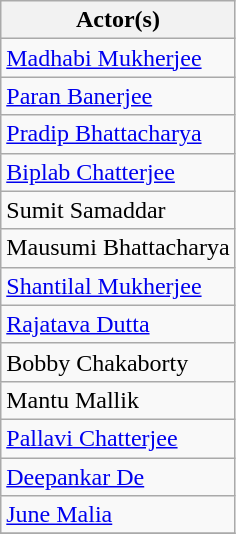<table class="wikitable sortable">
<tr>
<th>Actor(s)</th>
</tr>
<tr>
<td><a href='#'>Madhabi Mukherjee</a></td>
</tr>
<tr>
<td><a href='#'>Paran Banerjee</a></td>
</tr>
<tr>
<td><a href='#'>Pradip Bhattacharya</a></td>
</tr>
<tr>
<td><a href='#'>Biplab Chatterjee</a></td>
</tr>
<tr>
<td>Sumit Samaddar</td>
</tr>
<tr>
<td>Mausumi Bhattacharya</td>
</tr>
<tr>
<td><a href='#'>Shantilal Mukherjee</a></td>
</tr>
<tr>
<td><a href='#'>Rajatava Dutta</a></td>
</tr>
<tr>
<td>Bobby Chakaborty</td>
</tr>
<tr>
<td>Mantu Mallik</td>
</tr>
<tr>
<td><a href='#'>Pallavi Chatterjee</a></td>
</tr>
<tr>
<td><a href='#'>Deepankar De</a></td>
</tr>
<tr>
<td><a href='#'>June Malia</a></td>
</tr>
<tr>
</tr>
</table>
